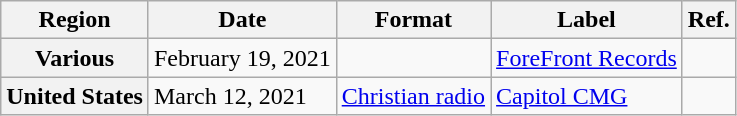<table class="wikitable plainrowheaders">
<tr>
<th scope="col">Region</th>
<th scope="col">Date</th>
<th scope="col">Format</th>
<th scope="col">Label</th>
<th scope="col">Ref.</th>
</tr>
<tr>
<th scope="row">Various</th>
<td>February 19, 2021</td>
<td></td>
<td><a href='#'>ForeFront Records</a></td>
<td></td>
</tr>
<tr>
<th scope="row">United States</th>
<td>March 12, 2021</td>
<td><a href='#'>Christian radio</a></td>
<td><a href='#'>Capitol CMG</a></td>
<td></td>
</tr>
</table>
